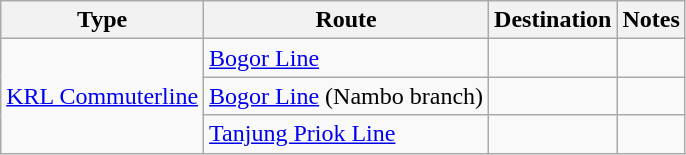<table class="wikitable">
<tr>
<th>Type</th>
<th>Route</th>
<th>Destination</th>
<th>Notes</th>
</tr>
<tr>
<td rowspan="3"><a href='#'>KRL Commuterline</a></td>
<td> <a href='#'>Bogor Line</a></td>
<td></td>
<td></td>
</tr>
<tr>
<td> <a href='#'>Bogor Line</a> (Nambo branch)</td>
<td></td>
<td></td>
</tr>
<tr>
<td> <a href='#'>Tanjung Priok Line</a></td>
<td></td>
<td></td>
</tr>
</table>
